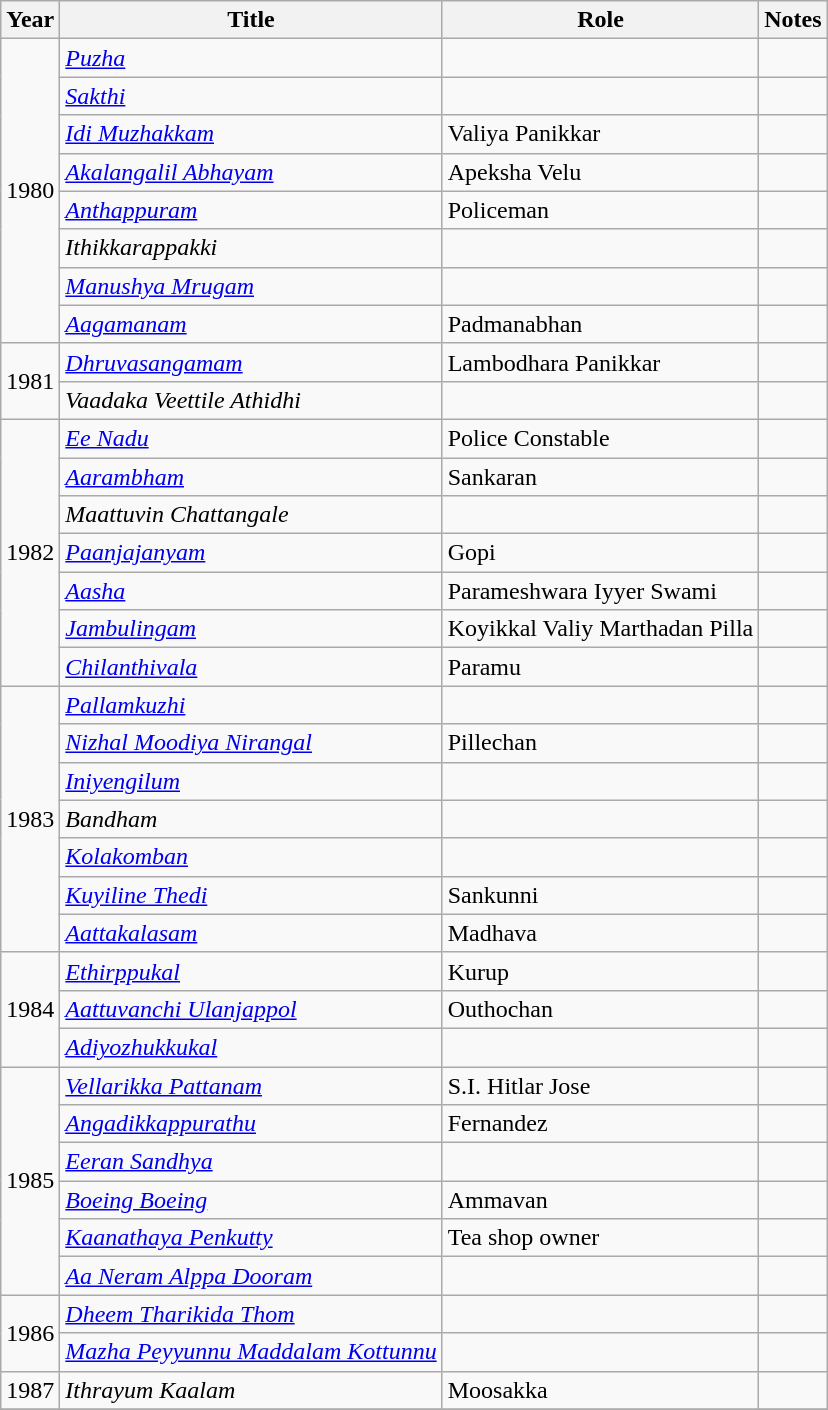<table class="wikitable sortable">
<tr>
<th>Year</th>
<th>Title</th>
<th>Role</th>
<th class="unsortable">Notes</th>
</tr>
<tr>
<td rowspan=8>1980</td>
<td><em><a href='#'>Puzha</a></em></td>
<td></td>
<td></td>
</tr>
<tr>
<td><em><a href='#'>Sakthi</a></em></td>
<td></td>
<td></td>
</tr>
<tr>
<td><em><a href='#'>Idi Muzhakkam</a></em></td>
<td>Valiya Panikkar</td>
<td></td>
</tr>
<tr>
<td><em><a href='#'>Akalangalil Abhayam</a></em></td>
<td>Apeksha Velu</td>
<td></td>
</tr>
<tr>
<td><em><a href='#'>Anthappuram</a></em></td>
<td>Policeman</td>
<td></td>
</tr>
<tr>
<td><em>Ithikkarappakki</em></td>
<td></td>
<td></td>
</tr>
<tr>
<td><em><a href='#'>Manushya Mrugam</a></em></td>
<td></td>
<td></td>
</tr>
<tr>
<td><em><a href='#'>Aagamanam</a></em></td>
<td>Padmanabhan</td>
<td></td>
</tr>
<tr>
<td rowspan=2>1981</td>
<td><em><a href='#'>Dhruvasangamam</a></em></td>
<td>Lambodhara Panikkar</td>
<td></td>
</tr>
<tr>
<td><em>Vaadaka Veettile Athidhi</em></td>
<td></td>
<td></td>
</tr>
<tr>
<td rowspan=7>1982</td>
<td><em><a href='#'>Ee Nadu</a></em></td>
<td>Police Constable</td>
<td></td>
</tr>
<tr>
<td><em><a href='#'>Aarambham</a></em></td>
<td>Sankaran</td>
<td></td>
</tr>
<tr>
<td><em>Maattuvin Chattangale</em></td>
<td></td>
<td></td>
</tr>
<tr>
<td><em><a href='#'>Paanjajanyam</a></em></td>
<td>Gopi</td>
<td></td>
</tr>
<tr>
<td><em><a href='#'>Aasha</a></em></td>
<td>Parameshwara Iyyer Swami</td>
<td></td>
</tr>
<tr>
<td><em><a href='#'>Jambulingam</a></em></td>
<td>Koyikkal Valiy Marthadan Pilla</td>
<td></td>
</tr>
<tr>
<td><em><a href='#'>Chilanthivala</a></em></td>
<td>Paramu</td>
<td></td>
</tr>
<tr>
<td rowspan=7>1983</td>
<td><em><a href='#'>Pallamkuzhi</a></em></td>
<td></td>
<td></td>
</tr>
<tr>
<td><em><a href='#'>Nizhal Moodiya Nirangal</a></em></td>
<td>Pillechan</td>
<td></td>
</tr>
<tr>
<td><em><a href='#'>Iniyengilum</a></em></td>
<td></td>
<td></td>
</tr>
<tr>
<td><em>Bandham</em></td>
<td></td>
<td></td>
</tr>
<tr>
<td><em><a href='#'>Kolakomban</a></em></td>
<td></td>
<td></td>
</tr>
<tr>
<td><em><a href='#'>Kuyiline Thedi</a></em></td>
<td>Sankunni</td>
<td></td>
</tr>
<tr>
<td><em><a href='#'>Aattakalasam</a></em></td>
<td>Madhava</td>
<td></td>
</tr>
<tr>
<td rowspan=3>1984</td>
<td><em><a href='#'>Ethirppukal</a></em></td>
<td>Kurup</td>
<td></td>
</tr>
<tr>
<td><em><a href='#'>Aattuvanchi Ulanjappol</a></em></td>
<td>Outhochan</td>
<td></td>
</tr>
<tr>
<td><em><a href='#'>Adiyozhukkukal</a></em></td>
<td></td>
<td></td>
</tr>
<tr>
<td rowspan=6>1985</td>
<td><em><a href='#'>Vellarikka Pattanam</a></em></td>
<td>S.I. Hitlar Jose</td>
<td></td>
</tr>
<tr>
<td><em><a href='#'>Angadikkappurathu</a></em></td>
<td>Fernandez</td>
<td></td>
</tr>
<tr>
<td><em><a href='#'>Eeran Sandhya</a></em></td>
<td></td>
<td></td>
</tr>
<tr>
<td><em><a href='#'>Boeing Boeing</a></em></td>
<td>Ammavan</td>
<td></td>
</tr>
<tr>
<td><em><a href='#'>Kaanathaya Penkutty</a></em></td>
<td>Tea shop owner</td>
<td></td>
</tr>
<tr>
<td><em><a href='#'>Aa Neram Alppa Dooram</a></em></td>
<td></td>
<td></td>
</tr>
<tr>
<td rowspan=2>1986</td>
<td><em><a href='#'>Dheem Tharikida Thom</a></em></td>
<td></td>
<td></td>
</tr>
<tr>
<td><em><a href='#'>Mazha Peyyunnu Maddalam Kottunnu</a></em></td>
<td></td>
<td></td>
</tr>
<tr>
<td>1987</td>
<td><em>Ithrayum Kaalam</em></td>
<td>Moosakka</td>
<td></td>
</tr>
<tr>
</tr>
</table>
